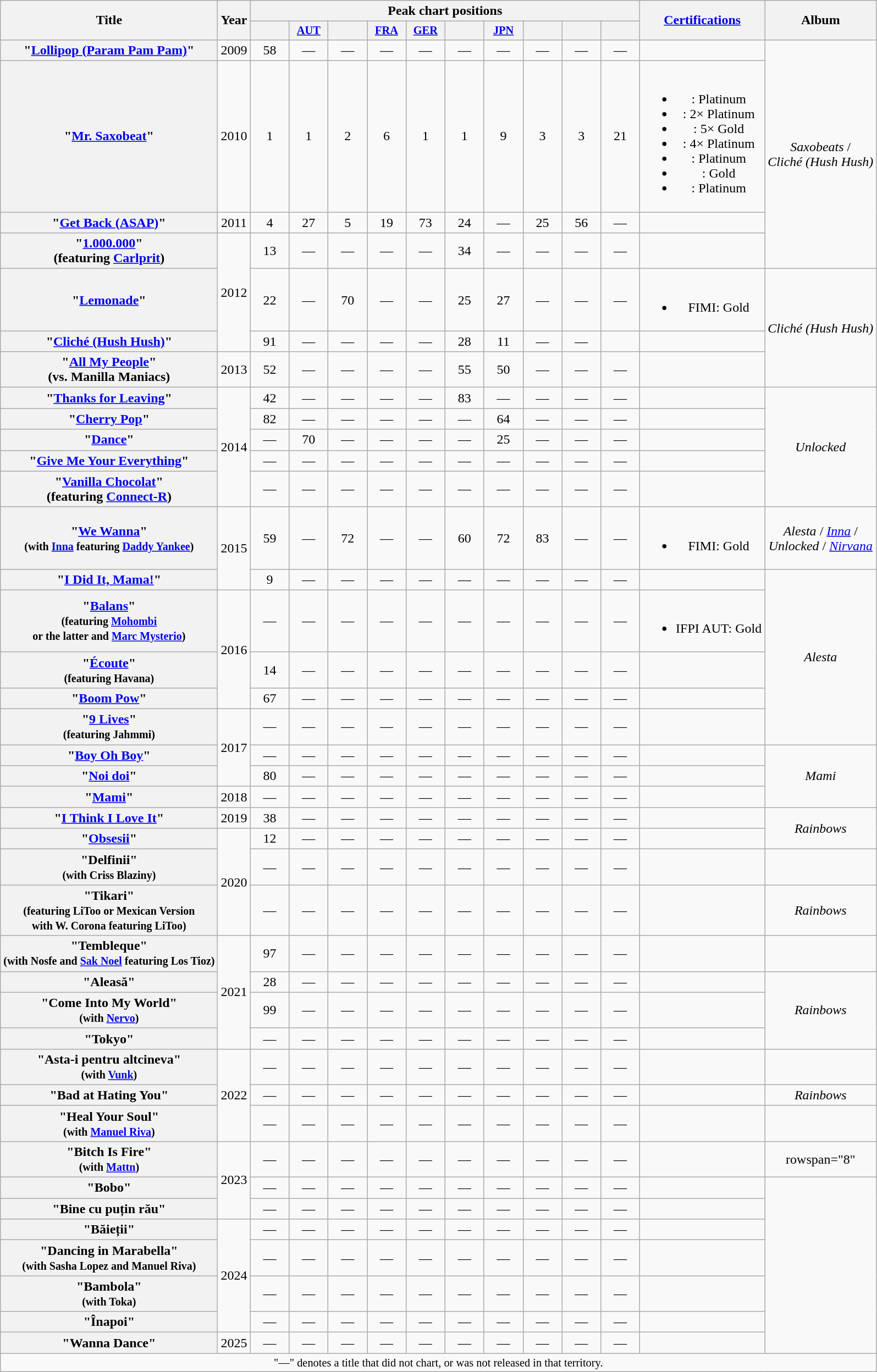<table class="wikitable plainrowheaders" style="text-align:center;">
<tr>
<th scope="col" rowspan="2">Title</th>
<th scope="col" rowspan="2">Year</th>
<th scope="col" colspan="10">Peak chart positions</th>
<th scope="col" rowspan="2"><a href='#'>Certifications</a></th>
<th scope="col" rowspan="2">Album</th>
</tr>
<tr>
<th style="width:3em;font-size:85%"><a href='#'></a><br></th>
<th style="width:3em;font-size:85%"><a href='#'>AUT</a><br></th>
<th scope="col" style="width:3em;font-size:85%;"><a href='#'></a><br></th>
<th scope="col" style="width:3em;font-size:85%;"><a href='#'>FRA</a><br></th>
<th scope="col" style="width:3em;font-size:85%;"><a href='#'>GER</a><br></th>
<th scope="col" style="width:3em;font-size:85%;"><a href='#'></a><br></th>
<th scope="col" style="width:3em;font-size:85%;"><a href='#'>JPN</a><br></th>
<th scope="col" style="width:3em;font-size:85%;"><a href='#'></a><br></th>
<th scope="col" style="width:3em;font-size:85%;"><a href='#'></a><br></th>
<th scope="col" style="width:3em;font-size:85%;"><a href='#'></a><br></th>
</tr>
<tr>
<th scope="row">"<a href='#'>Lollipop (Param Pam Pam)</a>"</th>
<td>2009</td>
<td>58</td>
<td>—</td>
<td>—</td>
<td>—</td>
<td>—</td>
<td>—</td>
<td>—</td>
<td>—</td>
<td>—</td>
<td>—</td>
<td></td>
<td rowspan="4"><em>Saxobeats</em> /<br><em>Cliché (Hush Hush)</em></td>
</tr>
<tr>
<th scope="row">"<a href='#'>Mr. Saxobeat</a>"</th>
<td>2010</td>
<td>1</td>
<td>1</td>
<td>2</td>
<td>6</td>
<td>1</td>
<td>1</td>
<td>9</td>
<td>3</td>
<td>3</td>
<td>21</td>
<td><br><ul><li><a href='#'></a>: Platinum</li><li><a href='#'></a>: 2× Platinum</li><li><a href='#'></a>: 5× Gold</li><li><a href='#'></a>: 4× Platinum</li><li><a href='#'></a>: Platinum</li><li><a href='#'></a>: Gold</li><li><a href='#'></a>: Platinum</li></ul></td>
</tr>
<tr>
<th scope="row">"<a href='#'>Get Back (ASAP)</a>"</th>
<td>2011</td>
<td>4</td>
<td>27</td>
<td>5</td>
<td>19</td>
<td>73</td>
<td>24</td>
<td>—</td>
<td>25</td>
<td>56</td>
<td>—</td>
</tr>
<tr>
<th scope="row">"<a href='#'>1.000.000</a>" <br><span>(featuring <a href='#'>Carlprit</a>)</span></th>
<td rowspan="3">2012</td>
<td>13</td>
<td>—</td>
<td>—</td>
<td>—</td>
<td>—</td>
<td>34</td>
<td>—</td>
<td>—</td>
<td>—</td>
<td>—</td>
<td></td>
</tr>
<tr>
<th scope="row">"<a href='#'>Lemonade</a>"</th>
<td>22</td>
<td>—</td>
<td>70</td>
<td>—</td>
<td>—</td>
<td>25</td>
<td>27</td>
<td>—</td>
<td>—</td>
<td>—</td>
<td><br><ul><li>FIMI: Gold</li></ul></td>
<td rowspan="3"><em>Cliché (Hush Hush)</em></td>
</tr>
<tr>
<th scope="row">"<a href='#'>Cliché (Hush Hush)</a>"</th>
<td>91</td>
<td>—</td>
<td>—</td>
<td>—</td>
<td>—</td>
<td>28</td>
<td>11</td>
<td>—</td>
<td>—</td>
<td></td>
</tr>
<tr>
<th scope="row">"<a href='#'>All My People</a>" <br><span>(vs. Manilla Maniacs)</span></th>
<td>2013</td>
<td>52</td>
<td>—</td>
<td>—</td>
<td>—</td>
<td>—</td>
<td>55</td>
<td>50</td>
<td>—</td>
<td>—</td>
<td>—</td>
<td></td>
</tr>
<tr>
<th scope="row">"<a href='#'>Thanks for Leaving</a>"</th>
<td rowspan="5">2014</td>
<td>42</td>
<td>—</td>
<td>—</td>
<td>—</td>
<td>—</td>
<td>83</td>
<td>—</td>
<td>—</td>
<td>—</td>
<td>—</td>
<td></td>
<td rowspan="5"><em>Unlocked</em></td>
</tr>
<tr>
<th scope="row">"<a href='#'>Cherry Pop</a>"</th>
<td>82</td>
<td>—</td>
<td>—</td>
<td>—</td>
<td>—</td>
<td>—</td>
<td>64</td>
<td>—</td>
<td>—</td>
<td>—</td>
<td></td>
</tr>
<tr>
<th scope="row">"<a href='#'>Dance</a>"</th>
<td>—</td>
<td>70</td>
<td>—</td>
<td>—</td>
<td>—</td>
<td>—</td>
<td>25</td>
<td>—</td>
<td>—</td>
<td>—</td>
<td></td>
</tr>
<tr>
<th scope="row">"<a href='#'>Give Me Your Everything</a>"</th>
<td>—</td>
<td>—</td>
<td>—</td>
<td>—</td>
<td>—</td>
<td>—</td>
<td>—</td>
<td>—</td>
<td>—</td>
<td>—</td>
<td></td>
</tr>
<tr>
<th scope="row">"<a href='#'>Vanilla Chocolat</a>" <br><span>(featuring <a href='#'>Connect-R</a>)</span></th>
<td>—</td>
<td>—</td>
<td>—</td>
<td>—</td>
<td>—</td>
<td>—</td>
<td>—</td>
<td>—</td>
<td>—</td>
<td>—</td>
<td></td>
</tr>
<tr>
<th scope="row">"<a href='#'>We Wanna</a>" <br><small>(with <a href='#'>Inna</a> featuring <a href='#'>Daddy Yankee</a>)</small></th>
<td rowspan="2">2015</td>
<td>59</td>
<td>—</td>
<td>72</td>
<td>—</td>
<td>—</td>
<td>60</td>
<td>72</td>
<td>83</td>
<td>—</td>
<td>—</td>
<td><br><ul><li>FIMI: Gold</li></ul></td>
<td><em>Alesta</em> / <em><a href='#'>Inna</a></em> /<br><em>Unlocked</em> / <em><a href='#'>Nirvana</a></em></td>
</tr>
<tr>
<th scope="row">"<a href='#'>I Did It, Mama!</a>"</th>
<td>9</td>
<td>—</td>
<td>—</td>
<td>—</td>
<td>—</td>
<td>—</td>
<td>—</td>
<td>—</td>
<td>—</td>
<td>—</td>
<td></td>
<td rowspan="5"><em>Alesta</em></td>
</tr>
<tr>
<th scope="row">"<a href='#'>Balans</a>"<small><br>(featuring <a href='#'>Mohombi</a><br>or the latter and <a href='#'>Marc Mysterio</a>)</small></th>
<td rowspan="3">2016</td>
<td>—</td>
<td>—</td>
<td>—</td>
<td>—</td>
<td>—</td>
<td>—</td>
<td>—</td>
<td>—</td>
<td>—</td>
<td>—</td>
<td><br><ul><li>IFPI AUT: Gold</li></ul></td>
</tr>
<tr>
<th scope="row">"<a href='#'>Écoute</a>"<br><small>(featuring Havana)</small></th>
<td>14</td>
<td>—</td>
<td>—</td>
<td>—</td>
<td>—</td>
<td>—</td>
<td>—</td>
<td>—</td>
<td>—</td>
<td>—</td>
<td></td>
</tr>
<tr>
<th scope="row">"<a href='#'>Boom Pow</a>"</th>
<td>67</td>
<td>—</td>
<td>—</td>
<td>—</td>
<td>—</td>
<td>—</td>
<td>—</td>
<td>—</td>
<td>—</td>
<td>—</td>
<td></td>
</tr>
<tr>
<th scope="row">"<a href='#'>9 Lives</a>"<br><small>(featuring Jahmmi)</small></th>
<td rowspan="3">2017</td>
<td>—</td>
<td>—</td>
<td>—</td>
<td>—</td>
<td>—</td>
<td>—</td>
<td>—</td>
<td>—</td>
<td>—</td>
<td>—</td>
<td></td>
</tr>
<tr>
<th scope="row">"<a href='#'>Boy Oh Boy</a>"</th>
<td>—</td>
<td>—</td>
<td>—</td>
<td>—</td>
<td>—</td>
<td>—</td>
<td>—</td>
<td>—</td>
<td>—</td>
<td>—</td>
<td></td>
<td rowspan="3"><em>Mami</em></td>
</tr>
<tr>
<th scope="row">"<a href='#'>Noi doi</a>"</th>
<td>80</td>
<td>—</td>
<td>—</td>
<td>—</td>
<td>—</td>
<td>—</td>
<td>—</td>
<td>—</td>
<td>—</td>
<td>—</td>
<td></td>
</tr>
<tr>
<th scope="row">"<a href='#'>Mami</a>"</th>
<td>2018</td>
<td>—</td>
<td>—</td>
<td>—</td>
<td>—</td>
<td>—</td>
<td>—</td>
<td>—</td>
<td>—</td>
<td>—</td>
<td>—</td>
<td></td>
</tr>
<tr>
<th scope="row">"<a href='#'>I Think I Love It</a>"</th>
<td>2019</td>
<td>38</td>
<td>—</td>
<td>—</td>
<td>—</td>
<td>—</td>
<td>—</td>
<td>—</td>
<td>—</td>
<td>—</td>
<td>—</td>
<td></td>
<td rowspan="2"><em>Rainbows</em></td>
</tr>
<tr>
<th scope="row">"<a href='#'>Obsesii</a>"</th>
<td rowspan="3">2020</td>
<td>12</td>
<td>—</td>
<td>—</td>
<td>—</td>
<td>—</td>
<td>—</td>
<td>—</td>
<td>—</td>
<td>—</td>
<td>—</td>
<td></td>
</tr>
<tr>
<th scope="row">"Delfinii"<br><small>(with Criss Blaziny)</small></th>
<td>—</td>
<td>—</td>
<td>—</td>
<td>—</td>
<td>—</td>
<td>—</td>
<td>—</td>
<td>—</td>
<td>—</td>
<td>—</td>
<td></td>
<td></td>
</tr>
<tr>
<th scope="row">"Tikari"<br><small>(featuring LiToo or Mexican Version <br>with W. Corona featuring LiToo)</small></th>
<td>—</td>
<td>—</td>
<td>—</td>
<td>—</td>
<td>—</td>
<td>—</td>
<td>—</td>
<td>—</td>
<td>—</td>
<td>—</td>
<td></td>
<td><em>Rainbows</em></td>
</tr>
<tr>
<th scope="row">"Tembleque"<br><small>(with Nosfe and <a href='#'>Sak Noel</a> featuring Los Tioz)</small></th>
<td rowspan="4">2021</td>
<td>97</td>
<td>—</td>
<td>—</td>
<td>—</td>
<td>—</td>
<td>—</td>
<td>—</td>
<td>—</td>
<td>—</td>
<td>—</td>
<td></td>
<td></td>
</tr>
<tr>
<th scope="row">"Aleasă"</th>
<td>28</td>
<td>—</td>
<td>—</td>
<td>—</td>
<td>—</td>
<td>—</td>
<td>—</td>
<td>—</td>
<td>—</td>
<td>—</td>
<td></td>
<td rowspan="3"><em>Rainbows</em></td>
</tr>
<tr>
<th scope="row">"Come Into My World"<br><small>(with <a href='#'>Nervo</a>)</small></th>
<td>99</td>
<td>—</td>
<td>—</td>
<td>—</td>
<td>—</td>
<td>—</td>
<td>—</td>
<td>—</td>
<td>—</td>
<td>—</td>
<td></td>
</tr>
<tr>
<th scope="row">"Tokyo"</th>
<td>—</td>
<td>—</td>
<td>—</td>
<td>—</td>
<td>—</td>
<td>—</td>
<td>—</td>
<td>—</td>
<td>—</td>
<td>—</td>
<td></td>
</tr>
<tr>
<th scope="row">"Asta-i pentru altcineva"<br><small>(with <a href='#'>Vunk</a>)</small></th>
<td rowspan="3">2022</td>
<td>—</td>
<td>—</td>
<td>—</td>
<td>—</td>
<td>—</td>
<td>—</td>
<td>—</td>
<td>—</td>
<td>—</td>
<td>—</td>
<td></td>
<td></td>
</tr>
<tr>
<th scope="row">"Bad at Hating You"</th>
<td>—</td>
<td>—</td>
<td>—</td>
<td>—</td>
<td>—</td>
<td>—</td>
<td>—</td>
<td>—</td>
<td>—</td>
<td>—</td>
<td></td>
<td><em>Rainbows</em></td>
</tr>
<tr>
<th scope="row">"Heal Your Soul"<br><small>(with <a href='#'>Manuel Riva</a>)</small></th>
<td>—</td>
<td>—</td>
<td>—</td>
<td>—</td>
<td>—</td>
<td>—</td>
<td>—</td>
<td>—</td>
<td>—</td>
<td>—</td>
<td></td>
<td></td>
</tr>
<tr>
<th scope="row">"Bitch Is Fire"<br><small>(with <a href='#'>Mattn</a>)</small></th>
<td rowspan="3">2023</td>
<td>—</td>
<td>—</td>
<td>—</td>
<td>—</td>
<td>—</td>
<td>—</td>
<td>—</td>
<td>—</td>
<td>—</td>
<td>—</td>
<td></td>
<td>rowspan="8" </td>
</tr>
<tr>
<th scope="row">"Bobo"</th>
<td>—</td>
<td>—</td>
<td>—</td>
<td>—</td>
<td>—</td>
<td>—</td>
<td>—</td>
<td>—</td>
<td>—</td>
<td>—</td>
<td></td>
</tr>
<tr>
<th scope="row">"Bine cu puțin rău"</th>
<td>—</td>
<td>—</td>
<td>—</td>
<td>—</td>
<td>—</td>
<td>—</td>
<td>—</td>
<td>—</td>
<td>—</td>
<td>—</td>
<td></td>
</tr>
<tr>
<th scope="row">"Băieții"</th>
<td rowspan="4">2024</td>
<td>—</td>
<td>—</td>
<td>—</td>
<td>—</td>
<td>—</td>
<td>—</td>
<td>—</td>
<td>—</td>
<td>—</td>
<td>—</td>
<td></td>
</tr>
<tr>
<th scope="row">"Dancing in Marabella"<br><small>(with Sasha Lopez and Manuel Riva)</small></th>
<td>—</td>
<td>—</td>
<td>—</td>
<td>—</td>
<td>—</td>
<td>—</td>
<td>—</td>
<td>—</td>
<td>—</td>
<td>—</td>
<td></td>
</tr>
<tr>
<th scope="row">"Bambola"<br><small>(with Toka)</small></th>
<td>—</td>
<td>—</td>
<td>—</td>
<td>—</td>
<td>—</td>
<td>—</td>
<td>—</td>
<td>—</td>
<td>—</td>
<td>—</td>
<td></td>
</tr>
<tr>
<th scope="row">"Înapoi"</th>
<td>—</td>
<td>—</td>
<td>—</td>
<td>—</td>
<td>—</td>
<td>—</td>
<td>—</td>
<td>—</td>
<td>—</td>
<td>—</td>
<td></td>
</tr>
<tr>
<th scope="row">"Wanna Dance"</th>
<td>2025</td>
<td>—</td>
<td>—</td>
<td>—</td>
<td>—</td>
<td>—</td>
<td>—</td>
<td>—</td>
<td>—</td>
<td>—</td>
<td>—</td>
<td></td>
</tr>
<tr>
<td colspan="16" style="font-size:85%">"—" denotes a title that did not chart, or was not released in that territory.</td>
</tr>
</table>
